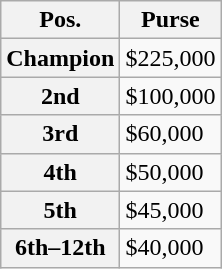<table class="wikitable">
<tr>
<th>Pos.</th>
<th>Purse</th>
</tr>
<tr>
<th>Champion</th>
<td>$225,000</td>
</tr>
<tr>
<th>2nd</th>
<td>$100,000</td>
</tr>
<tr>
<th>3rd</th>
<td>$60,000</td>
</tr>
<tr>
<th>4th</th>
<td>$50,000</td>
</tr>
<tr>
<th>5th</th>
<td>$45,000</td>
</tr>
<tr>
<th>6th–12th</th>
<td>$40,000</td>
</tr>
</table>
